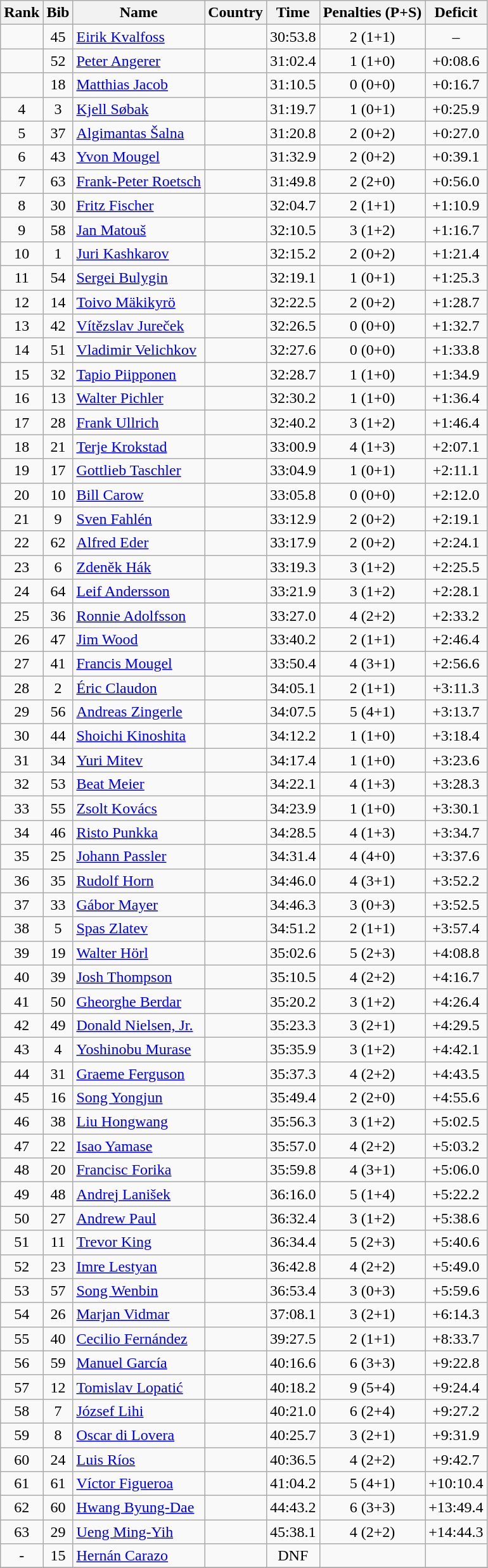<table class="wikitable sortable" style="text-align:center">
<tr>
<th>Rank</th>
<th>Bib</th>
<th>Name</th>
<th>Country</th>
<th>Time</th>
<th>Penalties (P+S)</th>
<th>Deficit</th>
</tr>
<tr>
<td></td>
<td>45</td>
<td align=left><a href='#'>Eirik Kvalfoss</a></td>
<td align=left></td>
<td>30:53.8</td>
<td>2 (1+1)</td>
<td>–</td>
</tr>
<tr>
<td></td>
<td>52</td>
<td align=left><a href='#'>Peter Angerer</a></td>
<td align=left></td>
<td>31:02.4</td>
<td>1 (1+0)</td>
<td>+0:08.6</td>
</tr>
<tr>
<td></td>
<td>18</td>
<td align=left><a href='#'>Matthias Jacob</a></td>
<td align=left></td>
<td>31:10.5</td>
<td>0 (0+0)</td>
<td>+0:16.7</td>
</tr>
<tr>
<td>4</td>
<td>3</td>
<td align=left><a href='#'>Kjell Søbak</a></td>
<td align=left></td>
<td>31:19.7</td>
<td>1 (0+1)</td>
<td>+0:25.9</td>
</tr>
<tr>
<td>5</td>
<td>37</td>
<td align=left><a href='#'>Algimantas Šalna</a></td>
<td align=left></td>
<td>31:20.8</td>
<td>2 (0+2)</td>
<td>+0:27.0</td>
</tr>
<tr>
<td>6</td>
<td>43</td>
<td align=left><a href='#'>Yvon Mougel</a></td>
<td align=left></td>
<td>31:32.9</td>
<td>2 (0+2)</td>
<td>+0:39.1</td>
</tr>
<tr>
<td>7</td>
<td>63</td>
<td align=left><a href='#'>Frank-Peter Roetsch</a></td>
<td align=left></td>
<td>31:49.8</td>
<td>2 (2+0)</td>
<td>+0:56.0</td>
</tr>
<tr>
<td>8</td>
<td>30</td>
<td align=left><a href='#'>Fritz Fischer</a></td>
<td align=left></td>
<td>32:04.7</td>
<td>2 (1+1)</td>
<td>+1:10.9</td>
</tr>
<tr>
<td>9</td>
<td>58</td>
<td align=left><a href='#'>Jan Matouš</a></td>
<td align=left></td>
<td>32:10.5</td>
<td>3 (1+2)</td>
<td>+1:16.7</td>
</tr>
<tr>
<td>10</td>
<td>1</td>
<td align=left><a href='#'>Juri Kashkarov</a></td>
<td align=left></td>
<td>32:15.2</td>
<td>2 (0+2)</td>
<td>+1:21.4</td>
</tr>
<tr>
<td>11</td>
<td>54</td>
<td align=left><a href='#'>Sergei Bulygin</a></td>
<td align=left></td>
<td>32:19.1</td>
<td>1 (0+1)</td>
<td>+1:25.3</td>
</tr>
<tr>
<td>12</td>
<td>14</td>
<td align=left><a href='#'>Toivo Mäkikyrö</a></td>
<td align=left></td>
<td>32:22.5</td>
<td>2 (0+2)</td>
<td>+1:28.7</td>
</tr>
<tr>
<td>13</td>
<td>42</td>
<td align=left><a href='#'>Vítězslav Jureček</a></td>
<td align=left></td>
<td>32:26.5</td>
<td>0 (0+0)</td>
<td>+1:32.7</td>
</tr>
<tr>
<td>14</td>
<td>51</td>
<td align=left><a href='#'>Vladimir Velichkov</a></td>
<td align=left></td>
<td>32:27.6</td>
<td>0 (0+0)</td>
<td>+1:33.8</td>
</tr>
<tr>
<td>15</td>
<td>32</td>
<td align=left><a href='#'>Tapio Piipponen</a></td>
<td align=left></td>
<td>32:28.7</td>
<td>1 (1+0)</td>
<td>+1:34.9</td>
</tr>
<tr>
<td>16</td>
<td>13</td>
<td align=left><a href='#'>Walter Pichler</a></td>
<td align=left></td>
<td>32:30.2</td>
<td>1 (1+0)</td>
<td>+1:36.4</td>
</tr>
<tr>
<td>17</td>
<td>28</td>
<td align=left><a href='#'>Frank Ullrich</a></td>
<td align=left></td>
<td>32:40.2</td>
<td>3 (1+2)</td>
<td>+1:46.4</td>
</tr>
<tr>
<td>18</td>
<td>21</td>
<td align=left><a href='#'>Terje Krokstad</a></td>
<td align=left></td>
<td>33:00.9</td>
<td>4 (1+3)</td>
<td>+2:07.1</td>
</tr>
<tr>
<td>19</td>
<td>17</td>
<td align=left><a href='#'>Gottlieb Taschler</a></td>
<td align=left></td>
<td>33:04.9</td>
<td>1 (0+1)</td>
<td>+2:11.1</td>
</tr>
<tr>
<td>20</td>
<td>10</td>
<td align=left><a href='#'>Bill Carow</a></td>
<td align=left></td>
<td>33:05.8</td>
<td>0 (0+0)</td>
<td>+2:12.0</td>
</tr>
<tr>
<td>21</td>
<td>9</td>
<td align=left><a href='#'>Sven Fahlén</a></td>
<td align=left></td>
<td>33:12.9</td>
<td>2 (0+2)</td>
<td>+2:19.1</td>
</tr>
<tr>
<td>22</td>
<td>62</td>
<td align=left><a href='#'>Alfred Eder</a></td>
<td align=left></td>
<td>33:17.9</td>
<td>2 (0+2)</td>
<td>+2:24.1</td>
</tr>
<tr>
<td>23</td>
<td>6</td>
<td align=left><a href='#'>Zdeněk Hák</a></td>
<td align=left></td>
<td>33:19.3</td>
<td>3 (1+2)</td>
<td>+2:25.5</td>
</tr>
<tr>
<td>24</td>
<td>64</td>
<td align=left><a href='#'>Leif Andersson</a></td>
<td align=left></td>
<td>33:21.9</td>
<td>3 (1+2)</td>
<td>+2:28.1</td>
</tr>
<tr>
<td>25</td>
<td>36</td>
<td align=left><a href='#'>Ronnie Adolfsson</a></td>
<td align=left></td>
<td>33:27.0</td>
<td>4 (2+2)</td>
<td>+2:33.2</td>
</tr>
<tr>
<td>26</td>
<td>47</td>
<td align=left><a href='#'>Jim Wood</a></td>
<td align=left></td>
<td>33:40.2</td>
<td>2 (1+1)</td>
<td>+2:46.4</td>
</tr>
<tr>
<td>27</td>
<td>41</td>
<td align=left><a href='#'>Francis Mougel</a></td>
<td align=left></td>
<td>33:50.4</td>
<td>4 (3+1)</td>
<td>+2:56.6</td>
</tr>
<tr>
<td>28</td>
<td>2</td>
<td align=left><a href='#'>Éric Claudon</a></td>
<td align=left></td>
<td>34:05.1</td>
<td>2 (1+1)</td>
<td>+3:11.3</td>
</tr>
<tr>
<td>29</td>
<td>56</td>
<td align=left><a href='#'>Andreas Zingerle</a></td>
<td align=left></td>
<td>34:07.5</td>
<td>5 (4+1)</td>
<td>+3:13.7</td>
</tr>
<tr>
<td>30</td>
<td>44</td>
<td align=left><a href='#'>Shoichi Kinoshita</a></td>
<td align=left></td>
<td>34:12.2</td>
<td>1 (1+0)</td>
<td>+3:18.4</td>
</tr>
<tr>
<td>31</td>
<td>34</td>
<td align=left><a href='#'>Yuri Mitev</a></td>
<td align=left></td>
<td>34:17.4</td>
<td>1 (1+0)</td>
<td>+3:23.6</td>
</tr>
<tr>
<td>32</td>
<td>53</td>
<td align=left><a href='#'>Beat Meier</a></td>
<td align=left></td>
<td>34:22.1</td>
<td>4 (1+3)</td>
<td>+3:28.3</td>
</tr>
<tr>
<td>33</td>
<td>55</td>
<td align=left><a href='#'>Zsolt Kovács</a></td>
<td align=left></td>
<td>34:23.9</td>
<td>1 (1+0)</td>
<td>+3:30.1</td>
</tr>
<tr>
<td>34</td>
<td>46</td>
<td align=left><a href='#'>Risto Punkka</a></td>
<td align=left></td>
<td>34:28.5</td>
<td>4 (1+3)</td>
<td>+3:34.7</td>
</tr>
<tr>
<td>35</td>
<td>25</td>
<td align=left><a href='#'>Johann Passler</a></td>
<td align=left></td>
<td>34:31.4</td>
<td>4 (4+0)</td>
<td>+3:37.6</td>
</tr>
<tr>
<td>36</td>
<td>35</td>
<td align=left><a href='#'>Rudolf Horn</a></td>
<td align=left></td>
<td>34:46.0</td>
<td>4 (3+1)</td>
<td>+3:52.2</td>
</tr>
<tr>
<td>37</td>
<td>33</td>
<td align=left><a href='#'>Gábor Mayer</a></td>
<td align=left></td>
<td>34:46.3</td>
<td>3  (0+3)</td>
<td>+3:52.5</td>
</tr>
<tr>
<td>38</td>
<td>5</td>
<td align=left><a href='#'>Spas Zlatev</a></td>
<td align=left></td>
<td>34:51.2</td>
<td>2 (1+1)</td>
<td>+3:57.4</td>
</tr>
<tr>
<td>39</td>
<td>19</td>
<td align=left><a href='#'>Walter Hörl</a></td>
<td align=left></td>
<td>35:02.6</td>
<td>5 (2+3)</td>
<td>+4:08.8</td>
</tr>
<tr>
<td>40</td>
<td>39</td>
<td align=left><a href='#'>Josh Thompson</a></td>
<td align=left></td>
<td>35:10.5</td>
<td>4 (2+2)</td>
<td>+4:16.7</td>
</tr>
<tr>
<td>41</td>
<td>50</td>
<td align=left><a href='#'>Gheorghe Berdar</a></td>
<td align=left></td>
<td>35:20.2</td>
<td>3 (1+2)</td>
<td>+4:26.4</td>
</tr>
<tr>
<td>42</td>
<td>49</td>
<td align=left><a href='#'>Donald Nielsen, Jr.</a></td>
<td align=left></td>
<td>35:23.3</td>
<td>3 (2+1)</td>
<td>+4:29.5</td>
</tr>
<tr>
<td>43</td>
<td>4</td>
<td align=left><a href='#'>Yoshinobu Murase</a></td>
<td align=left></td>
<td>35:35.9</td>
<td>3 (1+2)</td>
<td>+4:42.1</td>
</tr>
<tr>
<td>44</td>
<td>31</td>
<td align=left><a href='#'>Graeme Ferguson</a></td>
<td align=left></td>
<td>35:37.3</td>
<td>4 (2+2)</td>
<td>+4:43.5</td>
</tr>
<tr>
<td>45</td>
<td>16</td>
<td align=left><a href='#'>Song Yongjun</a></td>
<td align=left></td>
<td>35:49.4</td>
<td>2 (2+0)</td>
<td>+4:55.6</td>
</tr>
<tr>
<td>46</td>
<td>38</td>
<td align=left><a href='#'>Liu Hongwang</a></td>
<td align=left></td>
<td>35:56.3</td>
<td>3 (1+2)</td>
<td>+5:02.5</td>
</tr>
<tr>
<td>47</td>
<td>22</td>
<td align=left><a href='#'>Isao Yamase</a></td>
<td align=left></td>
<td>35:57.0</td>
<td>4 (2+2)</td>
<td>+5:03.2</td>
</tr>
<tr>
<td>48</td>
<td>20</td>
<td align=left><a href='#'>Francisc Forika</a></td>
<td align=left></td>
<td>35:59.8</td>
<td>4 (3+1)</td>
<td>+5:06.0</td>
</tr>
<tr>
<td>49</td>
<td>48</td>
<td align=left><a href='#'>Andrej Lanišek</a></td>
<td align=left></td>
<td>36:16.0</td>
<td>5 (1+4)</td>
<td>+5:22.2</td>
</tr>
<tr>
<td>50</td>
<td>27</td>
<td align=left><a href='#'>Andrew Paul</a></td>
<td align=left></td>
<td>36:32.4</td>
<td>3 (1+2)</td>
<td>+5:38.6</td>
</tr>
<tr>
<td>51</td>
<td>11</td>
<td align=left><a href='#'>Trevor King</a></td>
<td align=left></td>
<td>36:34.4</td>
<td>5 (2+3)</td>
<td>+5:40.6</td>
</tr>
<tr>
<td>52</td>
<td>23</td>
<td align=left><a href='#'>Imre Lestyan</a></td>
<td align=left></td>
<td>36:42.8</td>
<td>4 (2+2)</td>
<td>+5:49.0</td>
</tr>
<tr>
<td>53</td>
<td>57</td>
<td align=left><a href='#'>Song Wenbin</a></td>
<td align=left></td>
<td>36:53.4</td>
<td>3 (0+3)</td>
<td>+5:59.6</td>
</tr>
<tr>
<td>54</td>
<td>26</td>
<td align=left><a href='#'>Marjan Vidmar</a></td>
<td align=left></td>
<td>37:08.1</td>
<td>3 (2+1)</td>
<td>+6:14.3</td>
</tr>
<tr>
<td>55</td>
<td>40</td>
<td align=left><a href='#'>Cecilio Fernández</a></td>
<td align=left></td>
<td>39:27.5</td>
<td>2 (1+1)</td>
<td>+8:33.7</td>
</tr>
<tr>
<td>56</td>
<td>59</td>
<td align=left><a href='#'>Manuel García</a></td>
<td align=left></td>
<td>40:16.6</td>
<td>6 (3+3)</td>
<td>+9:22.8</td>
</tr>
<tr>
<td>57</td>
<td>12</td>
<td align=left><a href='#'>Tomislav Lopatić</a></td>
<td align=left></td>
<td>40:18.2</td>
<td>9 (5+4)</td>
<td>+9:24.4</td>
</tr>
<tr>
<td>58</td>
<td>7</td>
<td align=left><a href='#'>József Lihi</a></td>
<td align=left></td>
<td>40:21.0</td>
<td>6 (2+4)</td>
<td>+9:27.2</td>
</tr>
<tr>
<td>59</td>
<td>8</td>
<td align=left><a href='#'>Oscar di Lovera</a></td>
<td align=left></td>
<td>40:25.7</td>
<td>3 (2+1)</td>
<td>+9:31.9</td>
</tr>
<tr>
<td>60</td>
<td>24</td>
<td align=left><a href='#'>Luis Ríos</a></td>
<td align=left></td>
<td>40:36.5</td>
<td>4 (2+2)</td>
<td>+9:42.7</td>
</tr>
<tr>
<td>61</td>
<td>61</td>
<td align=left><a href='#'>Víctor Figueroa</a></td>
<td align=left></td>
<td>41:04.2</td>
<td>5 (4+1)</td>
<td>+10:10.4</td>
</tr>
<tr>
<td>62</td>
<td>60</td>
<td align=left><a href='#'>Hwang Byung-Dae</a></td>
<td align=left></td>
<td>44:43.2</td>
<td>6 (3+3)</td>
<td>+13:49.4</td>
</tr>
<tr>
<td>63</td>
<td>29</td>
<td align=left><a href='#'>Ueng Ming-Yih</a></td>
<td align=left></td>
<td>45:38.1</td>
<td>4 (2+2)</td>
<td>+14:44.3</td>
</tr>
<tr>
<td>-</td>
<td>15</td>
<td align=left><a href='#'>Hernán Carazo</a></td>
<td align=left></td>
<td>DNF</td>
<td></td>
<td></td>
</tr>
<tr>
</tr>
</table>
